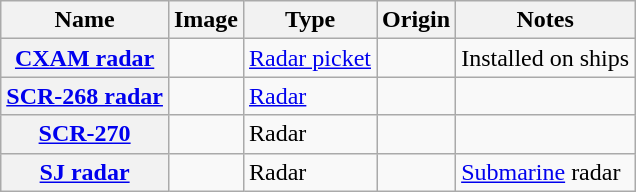<table class="wikitable sortable">
<tr>
<th scope="col">Name</th>
<th scope="col" class="unsortable">Image</th>
<th scope="col">Type</th>
<th scope="col">Origin</th>
<th scope="col" class="unsortable">Notes</th>
</tr>
<tr>
<th scope="row"><a href='#'>CXAM radar</a></th>
<td></td>
<td><a href='#'>Radar picket</a></td>
<td></td>
<td>Installed on ships</td>
</tr>
<tr>
<th scope="row"><a href='#'>SCR-268 radar</a></th>
<td></td>
<td><a href='#'>Radar</a></td>
<td></td>
<td></td>
</tr>
<tr>
<th scope="row"><a href='#'>SCR-270</a></th>
<td></td>
<td>Radar</td>
<td></td>
<td></td>
</tr>
<tr>
<th scope="row"><a href='#'>SJ radar</a></th>
<td></td>
<td>Radar</td>
<td></td>
<td><a href='#'>Submarine</a> radar</td>
</tr>
</table>
